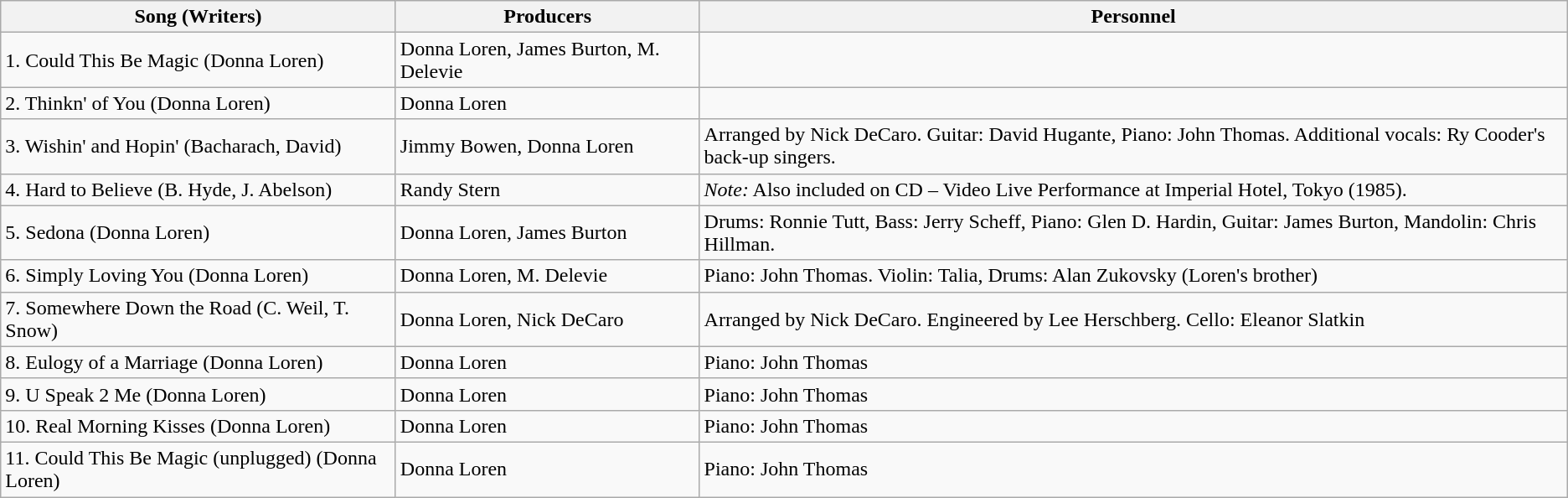<table class="wikitable">
<tr>
<th><strong>Song (Writers)</strong></th>
<th><strong>Producers</strong></th>
<th><strong>Personnel</strong></th>
</tr>
<tr>
<td>1. Could This Be Magic (Donna Loren)</td>
<td>Donna Loren, James Burton, M. Delevie</td>
<td></td>
</tr>
<tr>
<td>2. Thinkn' of You (Donna Loren)</td>
<td>Donna Loren</td>
<td></td>
</tr>
<tr>
<td>3. Wishin' and Hopin' (Bacharach, David)</td>
<td>Jimmy Bowen, Donna Loren</td>
<td>Arranged by Nick DeCaro. Guitar: David Hugante, Piano: John Thomas. Additional vocals: Ry Cooder's back-up singers.</td>
</tr>
<tr>
<td>4. Hard to Believe (B. Hyde, J. Abelson)</td>
<td>Randy Stern</td>
<td><em>Note:</em> Also included on CD – Video Live Performance at Imperial Hotel, Tokyo (1985).</td>
</tr>
<tr>
<td>5. Sedona (Donna Loren)</td>
<td>Donna Loren, James Burton</td>
<td>Drums: Ronnie Tutt, Bass: Jerry Scheff, Piano: Glen D. Hardin, Guitar: James Burton, Mandolin: Chris Hillman.</td>
</tr>
<tr>
<td>6. Simply Loving You (Donna Loren)</td>
<td>Donna Loren, M. Delevie</td>
<td>Piano: John Thomas. Violin: Talia, Drums: Alan Zukovsky (Loren's brother)</td>
</tr>
<tr>
<td>7. Somewhere Down the Road (C. Weil, T. Snow)</td>
<td>Donna Loren, Nick DeCaro</td>
<td>Arranged by Nick DeCaro. Engineered by Lee Herschberg. Cello: Eleanor Slatkin</td>
</tr>
<tr>
<td>8. Eulogy of a Marriage (Donna Loren)</td>
<td>Donna Loren</td>
<td>Piano: John Thomas</td>
</tr>
<tr>
<td>9. U Speak 2 Me (Donna Loren)</td>
<td>Donna Loren</td>
<td>Piano: John Thomas</td>
</tr>
<tr>
<td>10. Real Morning Kisses (Donna Loren)</td>
<td>Donna Loren</td>
<td>Piano: John Thomas</td>
</tr>
<tr>
<td>11. Could This Be Magic (unplugged) (Donna Loren)</td>
<td>Donna Loren</td>
<td>Piano: John Thomas</td>
</tr>
</table>
